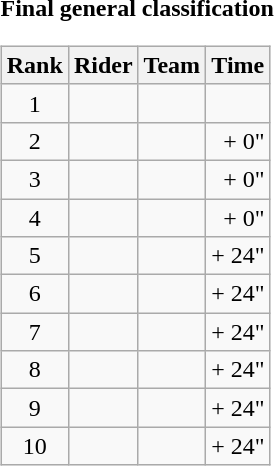<table>
<tr>
<td><strong>Final general classification</strong><br><table class="wikitable">
<tr>
<th scope="col">Rank</th>
<th scope="col">Rider</th>
<th scope="col">Team</th>
<th scope="col">Time</th>
</tr>
<tr>
<td style="text-align:center;">1</td>
<td></td>
<td></td>
<td style="text-align:right;"></td>
</tr>
<tr>
<td style="text-align:center;">2</td>
<td></td>
<td></td>
<td style="text-align:right;">+ 0"</td>
</tr>
<tr>
<td style="text-align:center;">3</td>
<td></td>
<td></td>
<td style="text-align:right;">+ 0"</td>
</tr>
<tr>
<td style="text-align:center;">4</td>
<td></td>
<td></td>
<td style="text-align:right;">+ 0"</td>
</tr>
<tr>
<td style="text-align:center;">5</td>
<td></td>
<td></td>
<td style="text-align:right;">+ 24"</td>
</tr>
<tr>
<td style="text-align:center;">6</td>
<td></td>
<td></td>
<td style="text-align:right;">+ 24"</td>
</tr>
<tr>
<td style="text-align:center;">7</td>
<td></td>
<td></td>
<td style="text-align:right;">+ 24"</td>
</tr>
<tr>
<td style="text-align:center;">8</td>
<td></td>
<td></td>
<td style="text-align:right;">+ 24"</td>
</tr>
<tr>
<td style="text-align:center;">9</td>
<td></td>
<td></td>
<td style="text-align:right;">+ 24"</td>
</tr>
<tr>
<td style="text-align:center;">10</td>
<td></td>
<td></td>
<td style="text-align:right;">+ 24"</td>
</tr>
</table>
</td>
</tr>
</table>
